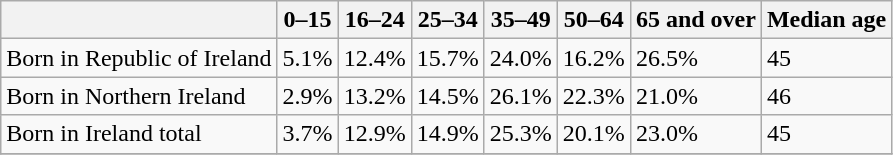<table class="wikitable">
<tr>
<th></th>
<th>0–15</th>
<th>16–24</th>
<th>25–34</th>
<th>35–49</th>
<th>50–64</th>
<th>65 and over</th>
<th>Median age</th>
</tr>
<tr>
<td>Born in Republic of Ireland</td>
<td>5.1%</td>
<td>12.4%</td>
<td>15.7%</td>
<td>24.0%</td>
<td>16.2%</td>
<td>26.5%</td>
<td>45</td>
</tr>
<tr>
<td>Born in Northern Ireland</td>
<td>2.9%</td>
<td>13.2%</td>
<td>14.5%</td>
<td>26.1%</td>
<td>22.3%</td>
<td>21.0%</td>
<td>46</td>
</tr>
<tr>
<td>Born in Ireland total</td>
<td>3.7%</td>
<td>12.9%</td>
<td>14.9%</td>
<td>25.3%</td>
<td>20.1%</td>
<td>23.0%</td>
<td>45</td>
</tr>
<tr>
</tr>
</table>
